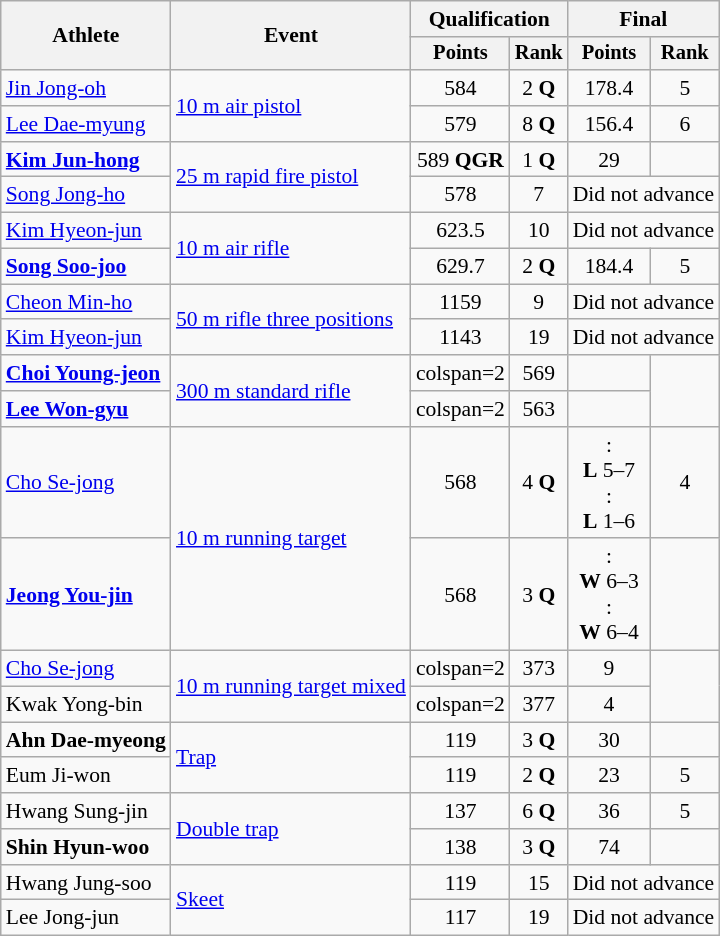<table class=wikitable style=font-size:90%;text-align:center>
<tr>
<th rowspan="2">Athlete</th>
<th rowspan="2">Event</th>
<th colspan=2>Qualification</th>
<th colspan=2>Final</th>
</tr>
<tr style="font-size:95%">
<th>Points</th>
<th>Rank</th>
<th>Points</th>
<th>Rank</th>
</tr>
<tr>
<td align=left><a href='#'>Jin Jong-oh</a></td>
<td align=left rowspan=2><a href='#'>10 m air pistol</a></td>
<td>584</td>
<td>2 <strong>Q</strong></td>
<td>178.4</td>
<td>5</td>
</tr>
<tr>
<td align=left><a href='#'>Lee Dae-myung</a></td>
<td>579</td>
<td>8 <strong>Q</strong></td>
<td>156.4</td>
<td>6</td>
</tr>
<tr>
<td align=left><strong><a href='#'>Kim Jun-hong</a></strong></td>
<td align=left rowspan=2><a href='#'>25 m rapid fire pistol</a></td>
<td>589 <strong>QGR</strong></td>
<td>1 <strong>Q</strong></td>
<td>29</td>
<td></td>
</tr>
<tr>
<td align=left><a href='#'>Song Jong-ho</a></td>
<td>578</td>
<td>7</td>
<td colspan=2>Did not advance</td>
</tr>
<tr>
<td align=left><a href='#'>Kim Hyeon-jun</a></td>
<td align=left rowspan=2><a href='#'>10 m air rifle</a></td>
<td>623.5</td>
<td>10</td>
<td colspan=2>Did not advance</td>
</tr>
<tr>
<td align=left><strong><a href='#'>Song Soo-joo</a></strong></td>
<td>629.7</td>
<td>2 <strong>Q</strong></td>
<td>184.4</td>
<td>5</td>
</tr>
<tr>
<td align=left><a href='#'>Cheon Min-ho</a></td>
<td align=left rowspan=2><a href='#'>50 m rifle three positions</a></td>
<td>1159</td>
<td>9</td>
<td colspan=2>Did not advance</td>
</tr>
<tr>
<td align=left><a href='#'>Kim Hyeon-jun</a></td>
<td>1143</td>
<td>19</td>
<td colspan=2>Did not advance</td>
</tr>
<tr>
<td align=left><strong><a href='#'>Choi Young-jeon</a></strong></td>
<td align=left rowspan=2><a href='#'>300 m standard rifle</a></td>
<td>colspan=2 </td>
<td>569 </td>
<td></td>
</tr>
<tr>
<td align=left><strong><a href='#'>Lee Won-gyu</a></strong></td>
<td>colspan=2 </td>
<td>563</td>
<td></td>
</tr>
<tr>
<td align=left><a href='#'>Cho Se-jong</a></td>
<td align=left rowspan=2><a href='#'>10 m running target</a></td>
<td>568</td>
<td>4 <strong>Q</strong></td>
<td><strong></strong>: <br><strong>L</strong> 5–7<br><strong></strong>: <br><strong>L</strong> 1–6</td>
<td>4</td>
</tr>
<tr>
<td align=left><strong><a href='#'>Jeong You-jin</a></strong></td>
<td>568</td>
<td>3 <strong>Q</strong></td>
<td><strong></strong>: <br><strong>W</strong> 6–3<br><strong></strong>: <br><strong>W</strong> 6–4</td>
<td></td>
</tr>
<tr>
<td align=left><a href='#'>Cho Se-jong</a></td>
<td align=left rowspan=2><a href='#'>10 m running target mixed</a></td>
<td>colspan=2 </td>
<td>373</td>
<td>9</td>
</tr>
<tr>
<td align=left>Kwak Yong-bin</td>
<td>colspan=2 </td>
<td>377</td>
<td>4</td>
</tr>
<tr>
<td align=left><strong>Ahn Dae-myeong</strong></td>
<td align=left rowspan=2><a href='#'>Trap</a></td>
<td>119</td>
<td>3 <strong>Q</strong></td>
<td>30</td>
<td></td>
</tr>
<tr>
<td align=left>Eum Ji-won</td>
<td>119</td>
<td>2 <strong>Q</strong></td>
<td>23</td>
<td>5</td>
</tr>
<tr>
<td align=left>Hwang Sung-jin</td>
<td align=left rowspan=2><a href='#'>Double trap</a></td>
<td>137</td>
<td>6 <strong>Q</strong></td>
<td>36</td>
<td>5</td>
</tr>
<tr>
<td align=left><strong>Shin Hyun-woo</strong></td>
<td>138</td>
<td>3 <strong>Q</strong></td>
<td>74</td>
<td></td>
</tr>
<tr>
<td align=left>Hwang Jung-soo</td>
<td align=left rowspan=2><a href='#'>Skeet</a></td>
<td>119</td>
<td>15</td>
<td colspan=2>Did not advance</td>
</tr>
<tr>
<td align=left>Lee Jong-jun</td>
<td>117</td>
<td>19</td>
<td colspan=2>Did not advance</td>
</tr>
</table>
